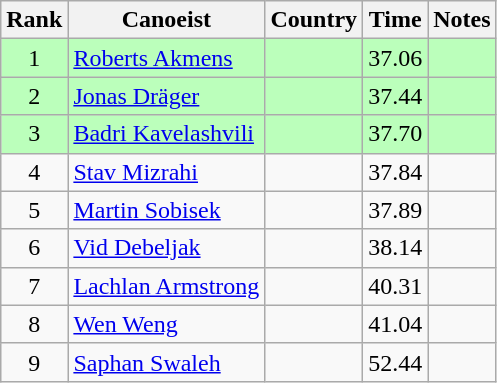<table class="wikitable" style="text-align:center">
<tr>
<th>Rank</th>
<th>Canoeist</th>
<th>Country</th>
<th>Time</th>
<th>Notes</th>
</tr>
<tr bgcolor=bbffbb>
<td>1</td>
<td align="left"><a href='#'>Roberts Akmens</a></td>
<td align="left"></td>
<td>37.06</td>
<td></td>
</tr>
<tr bgcolor=bbffbb>
<td>2</td>
<td align="left"><a href='#'>Jonas Dräger</a></td>
<td align="left"></td>
<td>37.44</td>
<td></td>
</tr>
<tr bgcolor=bbffbb>
<td>3</td>
<td align="left"><a href='#'>Badri Kavelashvili</a></td>
<td align="left"></td>
<td>37.70</td>
<td></td>
</tr>
<tr>
<td>4</td>
<td align="left"><a href='#'>Stav Mizrahi</a></td>
<td align="left"></td>
<td>37.84</td>
<td></td>
</tr>
<tr>
<td>5</td>
<td align="left"><a href='#'>Martin Sobisek</a></td>
<td align="left"></td>
<td>37.89</td>
<td></td>
</tr>
<tr>
<td>6</td>
<td align="left"><a href='#'>Vid Debeljak</a></td>
<td align="left"></td>
<td>38.14</td>
<td></td>
</tr>
<tr>
<td>7</td>
<td align="left"><a href='#'>Lachlan Armstrong</a></td>
<td align="left"></td>
<td>40.31</td>
<td></td>
</tr>
<tr>
<td>8</td>
<td align="left"><a href='#'>Wen Weng</a></td>
<td align="left"></td>
<td>41.04</td>
<td></td>
</tr>
<tr>
<td>9</td>
<td align="left"><a href='#'>Saphan Swaleh</a></td>
<td align="left"></td>
<td>52.44</td>
<td></td>
</tr>
</table>
